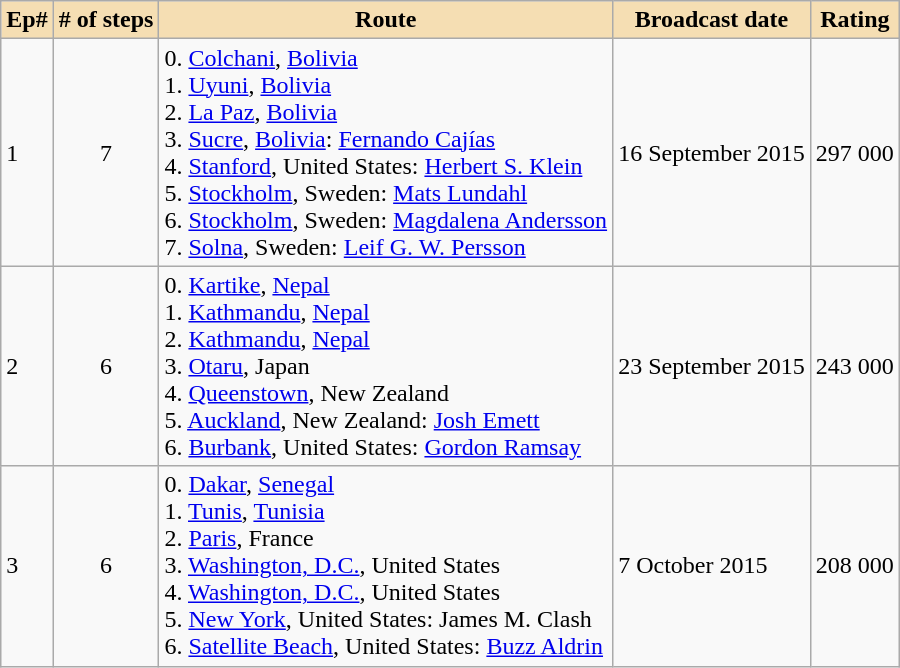<table class="wikitable">
<tr>
<th style="background:wheat;">Ep#</th>
<th style="background:wheat;"># of steps</th>
<th style="background:wheat;">Route</th>
<th style="background:wheat;">Broadcast date</th>
<th style="background:wheat;">Rating</th>
</tr>
<tr>
<td>1</td>
<td align=center>7</td>
<td>0. <a href='#'>Colchani</a>, <a href='#'>Bolivia</a> <br> 1. <a href='#'>Uyuni</a>, <a href='#'>Bolivia</a> <br> 2. <a href='#'>La Paz</a>, <a href='#'>Bolivia</a>  <br> 3. <a href='#'>Sucre</a>, <a href='#'>Bolivia</a>: <a href='#'>Fernando Cajías</a>  <br> 4. <a href='#'>Stanford</a>, United States: <a href='#'>Herbert S. Klein</a> <br> 5. <a href='#'>Stockholm</a>, Sweden: <a href='#'>Mats Lundahl</a> <br> 6. <a href='#'>Stockholm</a>, Sweden: <a href='#'>Magdalena Andersson</a> <br> 7. <a href='#'>Solna</a>, Sweden: <a href='#'>Leif G. W. Persson</a></td>
<td>16 September 2015</td>
<td>297 000</td>
</tr>
<tr>
<td>2</td>
<td align=center>6</td>
<td>0. <a href='#'>Kartike</a>, <a href='#'>Nepal</a> <br> 1. <a href='#'>Kathmandu</a>, <a href='#'>Nepal</a> <br> 2. <a href='#'>Kathmandu</a>, <a href='#'>Nepal</a> <br> 3. <a href='#'>Otaru</a>, Japan <br> 4. <a href='#'>Queenstown</a>, New Zealand <br> 5. <a href='#'>Auckland</a>, New Zealand: <a href='#'>Josh Emett</a> <br> 6. <a href='#'>Burbank</a>, United States: <a href='#'>Gordon Ramsay</a></td>
<td>23 September 2015</td>
<td>243 000</td>
</tr>
<tr>
<td>3</td>
<td align=center>6</td>
<td>0. <a href='#'>Dakar</a>, <a href='#'>Senegal</a> <br> 1. <a href='#'>Tunis</a>, <a href='#'>Tunisia</a> <br> 2.  <a href='#'>Paris</a>, France <br> 3. <a href='#'>Washington, D.C.</a>, United States <br> 4. <a href='#'>Washington, D.C.</a>, United States <br> 5.  <a href='#'>New York</a>, United States: James M. Clash <br> 6. <a href='#'>Satellite Beach</a>, United States: <a href='#'>Buzz Aldrin</a></td>
<td>7 October 2015</td>
<td>208 000</td>
</tr>
</table>
